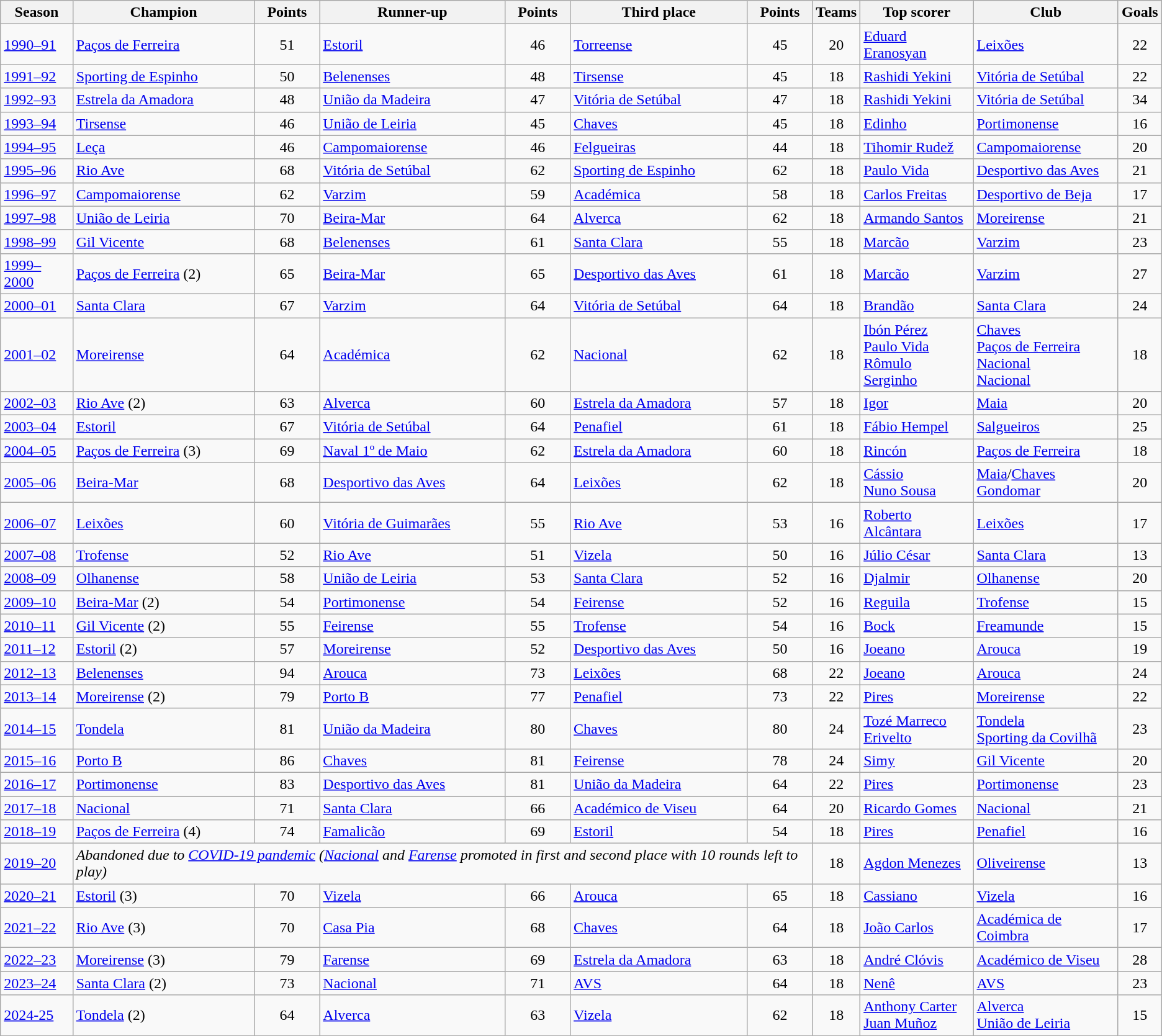<table class="wikitable sortable">
<tr>
<th>Season</th>
<th>Champion</th>
<th>Points</th>
<th>Runner-up</th>
<th>Points</th>
<th>Third place</th>
<th>Points</th>
<th>Teams</th>
<th>Top scorer</th>
<th>Club</th>
<th>Goals</th>
</tr>
<tr>
<td><a href='#'>1990–91</a></td>
<td><a href='#'>Paços de Ferreira</a></td>
<td align=center>51</td>
<td><a href='#'>Estoril</a></td>
<td align=center>46</td>
<td><a href='#'>Torreense</a></td>
<td align=center>45</td>
<td align=center>20</td>
<td> <a href='#'>Eduard Eranosyan</a></td>
<td><a href='#'>Leixões</a></td>
<td align=center>22</td>
</tr>
<tr>
<td><a href='#'>1991–92</a></td>
<td><a href='#'>Sporting de Espinho</a></td>
<td align=center>50</td>
<td><a href='#'>Belenenses</a></td>
<td align=center>48</td>
<td><a href='#'>Tirsense</a></td>
<td align=center>45</td>
<td align=center>18</td>
<td> <a href='#'>Rashidi Yekini</a></td>
<td><a href='#'>Vitória de Setúbal</a></td>
<td align=center>22</td>
</tr>
<tr>
<td><a href='#'>1992–93</a></td>
<td><a href='#'>Estrela da Amadora</a></td>
<td align=center>48</td>
<td><a href='#'>União da Madeira</a></td>
<td align=center>47</td>
<td><a href='#'>Vitória de Setúbal</a></td>
<td align=center>47</td>
<td align=center>18</td>
<td> <a href='#'>Rashidi Yekini</a></td>
<td><a href='#'>Vitória de Setúbal</a></td>
<td align=center>34</td>
</tr>
<tr>
<td><a href='#'>1993–94</a></td>
<td><a href='#'>Tirsense</a></td>
<td align=center>46</td>
<td><a href='#'>União de Leiria</a></td>
<td align=center>45</td>
<td><a href='#'>Chaves</a></td>
<td align=center>45</td>
<td align=center>18</td>
<td> <a href='#'>Edinho</a></td>
<td><a href='#'>Portimonense</a></td>
<td align=center>16</td>
</tr>
<tr>
<td><a href='#'>1994–95</a></td>
<td><a href='#'>Leça</a></td>
<td align=center>46</td>
<td><a href='#'>Campomaiorense</a></td>
<td align=center>46</td>
<td><a href='#'>Felgueiras</a></td>
<td align=center>44</td>
<td align=center>18</td>
<td> <a href='#'>Tihomir Rudež</a></td>
<td><a href='#'>Campomaiorense</a></td>
<td align=center>20</td>
</tr>
<tr>
<td><a href='#'>1995–96</a></td>
<td><a href='#'>Rio Ave</a></td>
<td align=center>68</td>
<td><a href='#'>Vitória de Setúbal</a></td>
<td align=center>62</td>
<td><a href='#'>Sporting de Espinho</a></td>
<td align=center>62</td>
<td align=center>18</td>
<td> <a href='#'>Paulo Vida</a></td>
<td><a href='#'>Desportivo das Aves</a></td>
<td align=center>21</td>
</tr>
<tr>
<td><a href='#'>1996–97</a></td>
<td><a href='#'>Campomaiorense</a></td>
<td align=center>62</td>
<td><a href='#'>Varzim</a></td>
<td align=center>59</td>
<td><a href='#'>Académica</a></td>
<td align=center>58</td>
<td align=center>18</td>
<td> <a href='#'>Carlos Freitas</a></td>
<td><a href='#'>Desportivo de Beja</a></td>
<td align=center>17</td>
</tr>
<tr>
<td><a href='#'>1997–98</a></td>
<td><a href='#'>União de Leiria</a></td>
<td align=center>70</td>
<td><a href='#'>Beira-Mar</a></td>
<td align=center>64</td>
<td><a href='#'>Alverca</a></td>
<td align=center>62</td>
<td align=center>18</td>
<td> <a href='#'>Armando Santos</a></td>
<td><a href='#'>Moreirense</a></td>
<td align=center>21</td>
</tr>
<tr>
<td><a href='#'>1998–99</a></td>
<td><a href='#'>Gil Vicente</a></td>
<td align=center>68</td>
<td><a href='#'>Belenenses</a></td>
<td align=center>61</td>
<td><a href='#'>Santa Clara</a></td>
<td align=center>55</td>
<td align=center>18</td>
<td> <a href='#'>Marcão</a></td>
<td><a href='#'>Varzim</a></td>
<td align=center>23</td>
</tr>
<tr>
<td><a href='#'>1999–2000</a></td>
<td><a href='#'>Paços de Ferreira</a> (2)</td>
<td align=center>65</td>
<td><a href='#'>Beira-Mar</a></td>
<td align=center>65</td>
<td><a href='#'>Desportivo das Aves</a></td>
<td align=center>61</td>
<td align=center>18</td>
<td> <a href='#'>Marcão</a></td>
<td><a href='#'>Varzim</a></td>
<td align=center>27</td>
</tr>
<tr>
<td><a href='#'>2000–01</a></td>
<td><a href='#'>Santa Clara</a></td>
<td align=center>67</td>
<td><a href='#'>Varzim</a></td>
<td align=center>64</td>
<td><a href='#'>Vitória de Setúbal</a></td>
<td align=center>64</td>
<td align=center>18</td>
<td> <a href='#'>Brandão</a></td>
<td><a href='#'>Santa Clara</a></td>
<td align=center>24</td>
</tr>
<tr>
<td><a href='#'>2001–02</a></td>
<td><a href='#'>Moreirense</a></td>
<td align=center>64</td>
<td><a href='#'>Académica</a></td>
<td align=center>62</td>
<td><a href='#'>Nacional</a></td>
<td align=center>62</td>
<td align=center>18</td>
<td> <a href='#'>Ibón Pérez</a><br> <a href='#'>Paulo Vida</a><br> <a href='#'>Rômulo</a><br> <a href='#'>Serginho</a></td>
<td><a href='#'>Chaves</a><br><a href='#'>Paços de Ferreira</a><br><a href='#'>Nacional</a><br><a href='#'>Nacional</a></td>
<td align=center>18</td>
</tr>
<tr>
<td><a href='#'>2002–03</a></td>
<td><a href='#'>Rio Ave</a> (2)</td>
<td align=center>63</td>
<td><a href='#'>Alverca</a></td>
<td align=center>60</td>
<td><a href='#'>Estrela da Amadora</a></td>
<td align=center>57</td>
<td align=center>18</td>
<td> <a href='#'>Igor</a></td>
<td><a href='#'>Maia</a></td>
<td align=center>20</td>
</tr>
<tr>
<td><a href='#'>2003–04</a></td>
<td><a href='#'>Estoril</a></td>
<td align=center>67</td>
<td><a href='#'>Vitória de Setúbal</a></td>
<td align=center>64</td>
<td><a href='#'>Penafiel</a></td>
<td align=center>61</td>
<td align=center>18</td>
<td> <a href='#'>Fábio Hempel</a></td>
<td><a href='#'>Salgueiros</a></td>
<td align=center>25</td>
</tr>
<tr>
<td><a href='#'>2004–05</a></td>
<td><a href='#'>Paços de Ferreira</a> (3)</td>
<td align=center>69</td>
<td><a href='#'>Naval 1º de Maio</a></td>
<td align=center>62</td>
<td><a href='#'>Estrela da Amadora</a></td>
<td align=center>60</td>
<td align=center>18</td>
<td> <a href='#'>Rincón</a></td>
<td><a href='#'>Paços de Ferreira</a></td>
<td align=center>18</td>
</tr>
<tr>
<td><a href='#'>2005–06</a></td>
<td><a href='#'>Beira-Mar</a></td>
<td align=center>68</td>
<td><a href='#'>Desportivo das Aves</a></td>
<td align=center>64</td>
<td><a href='#'>Leixões</a></td>
<td align=center>62</td>
<td align=center>18</td>
<td> <a href='#'>Cássio</a><br> <a href='#'>Nuno Sousa</a></td>
<td><a href='#'>Maia</a>/<a href='#'>Chaves</a><br><a href='#'>Gondomar</a></td>
<td align=center>20</td>
</tr>
<tr>
<td><a href='#'>2006–07</a></td>
<td><a href='#'>Leixões</a></td>
<td align=center>60</td>
<td><a href='#'>Vitória de Guimarães</a></td>
<td align=center>55</td>
<td><a href='#'>Rio Ave</a></td>
<td align=center>53</td>
<td align=center>16</td>
<td> <a href='#'>Roberto Alcântara</a></td>
<td><a href='#'>Leixões</a></td>
<td align=center>17</td>
</tr>
<tr>
<td><a href='#'>2007–08</a></td>
<td><a href='#'>Trofense</a></td>
<td align=center>52</td>
<td><a href='#'>Rio Ave</a></td>
<td align=center>51</td>
<td><a href='#'>Vizela</a></td>
<td align=center>50</td>
<td align=center>16</td>
<td> <a href='#'>Júlio César</a></td>
<td><a href='#'>Santa Clara</a></td>
<td align=center>13</td>
</tr>
<tr>
<td><a href='#'>2008–09</a></td>
<td><a href='#'>Olhanense</a></td>
<td align=center>58</td>
<td><a href='#'>União de Leiria</a></td>
<td align=center>53</td>
<td><a href='#'>Santa Clara</a></td>
<td align=center>52</td>
<td align=center>16</td>
<td> <a href='#'>Djalmir</a></td>
<td><a href='#'>Olhanense</a></td>
<td align=center>20</td>
</tr>
<tr>
<td><a href='#'>2009–10</a></td>
<td><a href='#'>Beira-Mar</a> (2)</td>
<td align=center>54</td>
<td><a href='#'>Portimonense</a></td>
<td align=center>54</td>
<td><a href='#'>Feirense</a></td>
<td align=center>52</td>
<td align=center>16</td>
<td> <a href='#'>Reguila</a></td>
<td><a href='#'>Trofense</a></td>
<td align=center>15</td>
</tr>
<tr>
<td><a href='#'>2010–11</a></td>
<td><a href='#'>Gil Vicente</a> (2)</td>
<td align=center>55</td>
<td><a href='#'>Feirense</a></td>
<td align=center>55</td>
<td><a href='#'>Trofense</a></td>
<td align=center>54</td>
<td align=center>16</td>
<td> <a href='#'>Bock</a></td>
<td><a href='#'>Freamunde</a></td>
<td align=center>15</td>
</tr>
<tr>
<td><a href='#'>2011–12</a></td>
<td><a href='#'>Estoril</a> (2)</td>
<td align=center>57</td>
<td><a href='#'>Moreirense</a></td>
<td align=center>52</td>
<td><a href='#'>Desportivo das Aves</a></td>
<td align=center>50</td>
<td align=center>16</td>
<td> <a href='#'>Joeano</a></td>
<td><a href='#'>Arouca</a></td>
<td align=center>19</td>
</tr>
<tr>
<td><a href='#'>2012–13</a></td>
<td><a href='#'>Belenenses</a></td>
<td align=center>94</td>
<td><a href='#'>Arouca</a></td>
<td align=center>73</td>
<td><a href='#'>Leixões</a></td>
<td align=center>68</td>
<td align=center>22</td>
<td> <a href='#'>Joeano</a></td>
<td><a href='#'>Arouca</a></td>
<td align=center>24</td>
</tr>
<tr>
<td><a href='#'>2013–14</a></td>
<td><a href='#'>Moreirense</a> (2)</td>
<td align=center>79</td>
<td><a href='#'>Porto B</a></td>
<td align=center>77</td>
<td><a href='#'>Penafiel</a></td>
<td align=center>73</td>
<td align=center>22</td>
<td> <a href='#'>Pires</a></td>
<td><a href='#'>Moreirense</a></td>
<td align=center>22</td>
</tr>
<tr>
<td><a href='#'>2014–15</a></td>
<td><a href='#'>Tondela</a></td>
<td align=center>81</td>
<td><a href='#'>União da Madeira</a></td>
<td align=center>80</td>
<td><a href='#'>Chaves</a></td>
<td align=center>80</td>
<td align=center>24</td>
<td> <a href='#'>Tozé Marreco</a><br> <a href='#'>Erivelto</a></td>
<td><a href='#'>Tondela</a><br><a href='#'>Sporting da Covilhã</a></td>
<td align=center>23</td>
</tr>
<tr>
<td><a href='#'>2015–16</a></td>
<td><a href='#'>Porto B</a></td>
<td align=center>86</td>
<td><a href='#'>Chaves</a></td>
<td align=center>81</td>
<td><a href='#'>Feirense</a></td>
<td align=center>78</td>
<td align=center>24</td>
<td> <a href='#'>Simy</a></td>
<td><a href='#'>Gil Vicente</a></td>
<td align=center>20</td>
</tr>
<tr>
<td><a href='#'>2016–17</a></td>
<td><a href='#'>Portimonense</a></td>
<td align=center>83</td>
<td><a href='#'>Desportivo das Aves</a></td>
<td align=center>81</td>
<td><a href='#'>União da Madeira</a></td>
<td align=center>64</td>
<td align=center>22</td>
<td> <a href='#'>Pires</a></td>
<td><a href='#'>Portimonense</a></td>
<td align=center>23</td>
</tr>
<tr>
<td><a href='#'>2017–18</a></td>
<td><a href='#'>Nacional</a></td>
<td align=center>71</td>
<td><a href='#'>Santa Clara</a></td>
<td align=center>66</td>
<td><a href='#'>Académico de Viseu</a></td>
<td align=center>64</td>
<td align=center>20</td>
<td> <a href='#'>Ricardo Gomes</a></td>
<td><a href='#'>Nacional</a></td>
<td align="center">21</td>
</tr>
<tr>
<td><a href='#'>2018–19</a></td>
<td><a href='#'>Paços de Ferreira</a> (4)</td>
<td align=center>74</td>
<td><a href='#'>Famalicão</a></td>
<td align=center>69</td>
<td><a href='#'>Estoril</a></td>
<td align=center>54</td>
<td align=center>18</td>
<td> <a href='#'>Pires</a></td>
<td><a href='#'>Penafiel</a></td>
<td align="center">16</td>
</tr>
<tr>
<td><a href='#'>2019–20</a></td>
<td colspan=6><em>Abandoned due to <a href='#'>COVID-19 pandemic</a> (<a href='#'>Nacional</a> and <a href='#'>Farense</a> promoted in first and second place with 10 rounds left to play)</em></td>
<td align=center>18</td>
<td> <a href='#'>Agdon Menezes</a></td>
<td><a href='#'>Oliveirense</a></td>
<td align="center">13</td>
</tr>
<tr>
<td><a href='#'>2020–21</a></td>
<td><a href='#'>Estoril</a> (3)</td>
<td align=center>70</td>
<td><a href='#'>Vizela</a></td>
<td align=center>66</td>
<td><a href='#'>Arouca</a></td>
<td align=center>65</td>
<td align=center>18</td>
<td> <a href='#'>Cassiano</a></td>
<td><a href='#'>Vizela</a></td>
<td align="center">16</td>
</tr>
<tr>
<td><a href='#'>2021–22</a></td>
<td><a href='#'>Rio Ave</a> (3)</td>
<td align=center>70</td>
<td><a href='#'>Casa Pia</a></td>
<td align=center>68</td>
<td><a href='#'>Chaves</a></td>
<td align=center>64</td>
<td align=center>18</td>
<td> <a href='#'>João Carlos</a></td>
<td><a href='#'>Académica de Coimbra</a></td>
<td align="center">17</td>
</tr>
<tr>
<td><a href='#'>2022–23</a></td>
<td><a href='#'>Moreirense</a> (3)</td>
<td align=center>79</td>
<td><a href='#'>Farense</a></td>
<td align=center>69</td>
<td><a href='#'>Estrela da Amadora</a></td>
<td align=center>63</td>
<td align=center>18</td>
<td> <a href='#'>André Clóvis</a></td>
<td><a href='#'>Académico de Viseu</a></td>
<td align="center">28</td>
</tr>
<tr>
<td><a href='#'>2023–24</a></td>
<td><a href='#'>Santa Clara</a> (2)</td>
<td align=center>73</td>
<td><a href='#'>Nacional</a></td>
<td align=center>71</td>
<td><a href='#'>AVS</a></td>
<td align=center>64</td>
<td align=center>18</td>
<td> <a href='#'>Nenê</a></td>
<td><a href='#'>AVS</a></td>
<td align="center">23</td>
</tr>
<tr>
<td><a href='#'>2024-25</a></td>
<td><a href='#'>Tondela</a> (2)</td>
<td align=center>64</td>
<td><a href='#'>Alverca</a></td>
<td align=center>63</td>
<td><a href='#'>Vizela</a></td>
<td align=center>62</td>
<td align=center>18</td>
<td> <a href='#'>Anthony Carter</a><br> <a href='#'>Juan Muñoz</a></td>
<td><a href='#'>Alverca</a><br><a href='#'>União de Leiria</a></td>
<td align="center">15</td>
</tr>
</table>
